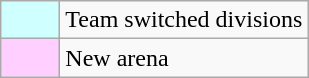<table class="wikitable">
<tr>
<td style="background:#CFFFFF; width:2em"></td>
<td>Team switched divisions</td>
</tr>
<tr>
<td style="background:#FFCFFF; width:2em"></td>
<td>New arena</td>
</tr>
</table>
